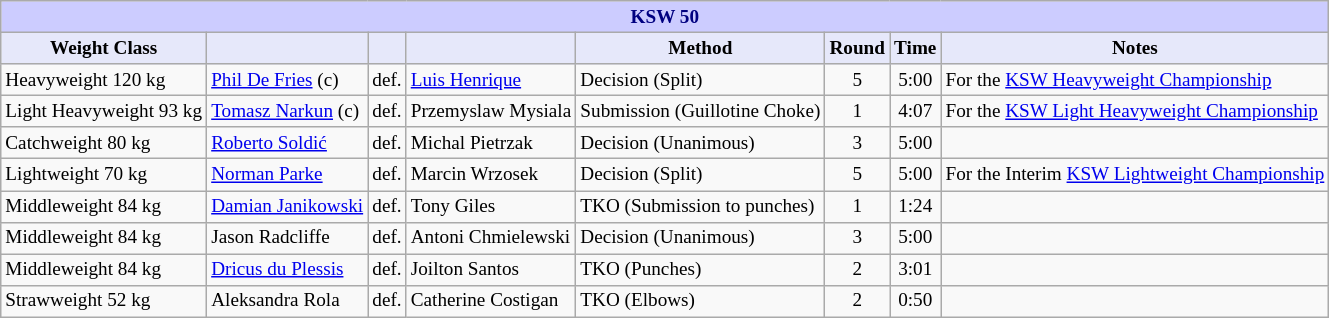<table class="wikitable" style="font-size: 80%;">
<tr>
<th colspan="8" style="background-color: #ccf; color: #000080; text-align: center;"><strong>KSW 50</strong></th>
</tr>
<tr>
<th colspan="1" style="background-color: #E6E8FA; color: #000000; text-align: center;">Weight Class</th>
<th colspan="1" style="background-color: #E6E8FA; color: #000000; text-align: center;"></th>
<th colspan="1" style="background-color: #E6E8FA; color: #000000; text-align: center;"></th>
<th colspan="1" style="background-color: #E6E8FA; color: #000000; text-align: center;"></th>
<th colspan="1" style="background-color: #E6E8FA; color: #000000; text-align: center;">Method</th>
<th colspan="1" style="background-color: #E6E8FA; color: #000000; text-align: center;">Round</th>
<th colspan="1" style="background-color: #E6E8FA; color: #000000; text-align: center;">Time</th>
<th colspan="1" style="background-color: #E6E8FA; color: #000000; text-align: center;">Notes</th>
</tr>
<tr>
<td>Heavyweight 120 kg</td>
<td> <a href='#'>Phil De Fries</a> (c)</td>
<td align=center>def.</td>
<td> <a href='#'>Luis Henrique</a></td>
<td>Decision (Split)</td>
<td align=center>5</td>
<td align=center>5:00</td>
<td>For the <a href='#'>KSW Heavyweight Championship</a></td>
</tr>
<tr>
<td>Light Heavyweight 93 kg</td>
<td> <a href='#'>Tomasz Narkun</a> (c)</td>
<td align=center>def.</td>
<td> Przemyslaw Mysiala</td>
<td>Submission (Guillotine Choke)</td>
<td align=center>1</td>
<td align=center>4:07</td>
<td>For the <a href='#'>KSW Light Heavyweight Championship</a></td>
</tr>
<tr>
<td>Catchweight 80 kg</td>
<td> <a href='#'>Roberto Soldić</a></td>
<td align=center>def.</td>
<td> Michal Pietrzak</td>
<td>Decision (Unanimous)</td>
<td align=center>3</td>
<td align=center>5:00</td>
<td></td>
</tr>
<tr>
<td>Lightweight 70 kg</td>
<td> <a href='#'>Norman Parke</a></td>
<td align=center>def.</td>
<td> Marcin Wrzosek</td>
<td>Decision (Split)</td>
<td align=center>5</td>
<td align=center>5:00</td>
<td>For the Interim <a href='#'>KSW Lightweight Championship</a></td>
</tr>
<tr>
<td>Middleweight 84 kg</td>
<td> <a href='#'>Damian Janikowski</a></td>
<td align=center>def.</td>
<td> Tony Giles</td>
<td>TKO (Submission to punches)</td>
<td align=center>1</td>
<td align=center>1:24</td>
<td></td>
</tr>
<tr>
<td>Middleweight 84 kg</td>
<td> Jason Radcliffe</td>
<td align=center>def.</td>
<td> Antoni Chmielewski</td>
<td>Decision (Unanimous)</td>
<td align=center>3</td>
<td align=center>5:00</td>
<td></td>
</tr>
<tr>
<td>Middleweight 84 kg</td>
<td> <a href='#'>Dricus du Plessis</a></td>
<td align=center>def.</td>
<td> Joilton Santos</td>
<td>TKO (Punches)</td>
<td align=center>2</td>
<td align=center>3:01</td>
<td></td>
</tr>
<tr>
<td>Strawweight 52 kg</td>
<td> Aleksandra Rola</td>
<td align=center>def.</td>
<td> Catherine Costigan</td>
<td>TKO (Elbows)</td>
<td align=center>2</td>
<td align=center>0:50</td>
<td></td>
</tr>
</table>
